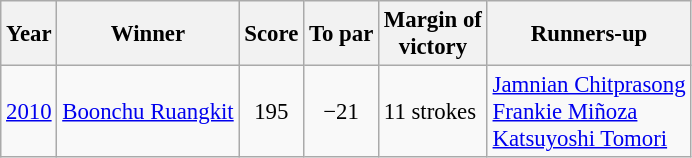<table class="wikitable" style="font-size:95%">
<tr>
<th>Year</th>
<th>Winner</th>
<th>Score</th>
<th>To par</th>
<th>Margin of<br>victory</th>
<th>Runners-up</th>
</tr>
<tr>
<td><a href='#'>2010</a></td>
<td> <a href='#'>Boonchu Ruangkit</a></td>
<td align=center>195</td>
<td align=center>−21</td>
<td>11 strokes</td>
<td> <a href='#'>Jamnian Chitprasong</a><br> <a href='#'>Frankie Miñoza</a><br> <a href='#'>Katsuyoshi Tomori</a></td>
</tr>
</table>
